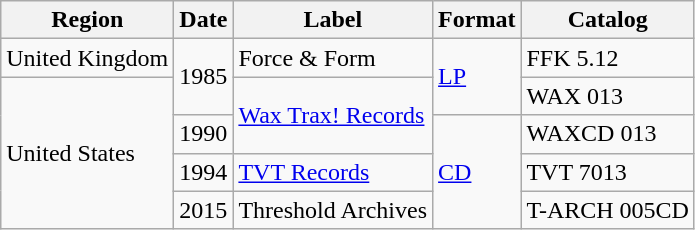<table class="wikitable">
<tr>
<th>Region</th>
<th>Date</th>
<th>Label</th>
<th>Format</th>
<th>Catalog</th>
</tr>
<tr>
<td>United Kingdom</td>
<td rowspan="2">1985</td>
<td>Force & Form</td>
<td rowspan="2"><a href='#'>LP</a></td>
<td>FFK 5.12</td>
</tr>
<tr>
<td rowspan="4">United States</td>
<td rowspan="2"><a href='#'>Wax Trax! Records</a></td>
<td>WAX 013</td>
</tr>
<tr>
<td>1990</td>
<td rowspan="3"><a href='#'>CD</a></td>
<td>WAXCD 013</td>
</tr>
<tr>
<td>1994</td>
<td><a href='#'>TVT Records</a></td>
<td>TVT 7013</td>
</tr>
<tr>
<td>2015</td>
<td>Threshold Archives</td>
<td>T-ARCH 005CD</td>
</tr>
</table>
